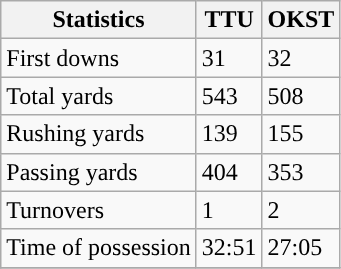<table class="wikitable" style="float: left;">
<tr>
<th>Statistics</th>
<th>TTU</th>
<th>OKST</th>
</tr>
<tr>
<td>First downs</td>
<td>31</td>
<td>32</td>
</tr>
<tr>
<td>Total yards</td>
<td>543</td>
<td>508</td>
</tr>
<tr>
<td>Rushing yards</td>
<td>139</td>
<td>155</td>
</tr>
<tr>
<td>Passing yards</td>
<td>404</td>
<td>353</td>
</tr>
<tr>
<td>Turnovers</td>
<td>1</td>
<td>2</td>
</tr>
<tr>
<td>Time of possession</td>
<td>32:51</td>
<td>27:05</td>
</tr>
<tr>
</tr>
</table>
